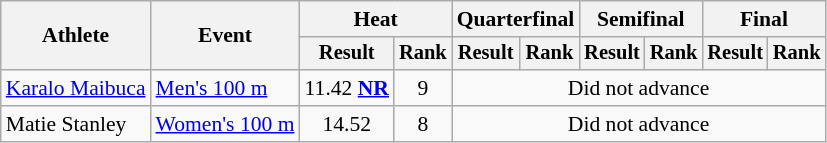<table class="wikitable" style="font-size:90%">
<tr>
<th rowspan="2">Athlete</th>
<th rowspan="2">Event</th>
<th colspan="2">Heat</th>
<th colspan="2">Quarterfinal</th>
<th colspan="2">Semifinal</th>
<th colspan="2">Final</th>
</tr>
<tr style="font-size:95%">
<th>Result</th>
<th>Rank</th>
<th>Result</th>
<th>Rank</th>
<th>Result</th>
<th>Rank</th>
<th>Result</th>
<th>Rank</th>
</tr>
<tr align=center>
<td align=left><a href='#'>Karalo Maibuca</a></td>
<td align=left><a href='#'>Men's 100 m</a></td>
<td>11.42 <strong><a href='#'>NR</a></strong></td>
<td>9</td>
<td colspan=6>Did not advance</td>
</tr>
<tr align=center>
<td align=left>Matie Stanley</td>
<td align=left><a href='#'>Women's 100 m</a></td>
<td>14.52</td>
<td>8</td>
<td colspan=6>Did not advance</td>
</tr>
</table>
